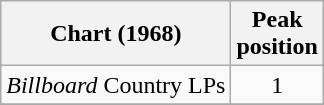<table class="wikitable">
<tr>
<th>Chart (1968)</th>
<th>Peak<br>position</th>
</tr>
<tr>
<td><em>Billboard</em> Country LPs</td>
<td align="center">1</td>
</tr>
<tr>
</tr>
</table>
